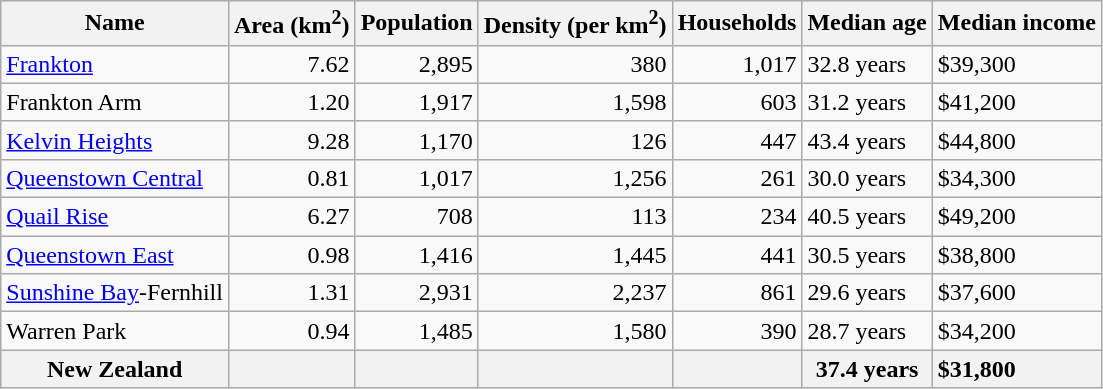<table class="wikitable">
<tr>
<th>Name</th>
<th>Area (km<sup>2</sup>)</th>
<th>Population</th>
<th>Density (per km<sup>2</sup>)</th>
<th>Households</th>
<th>Median age</th>
<th>Median income</th>
</tr>
<tr>
<td><a href='#'>Frankton</a></td>
<td style="text-align:right;">7.62</td>
<td style="text-align:right;">2,895</td>
<td style="text-align:right;">380</td>
<td style="text-align:right;">1,017</td>
<td>32.8 years</td>
<td>$39,300</td>
</tr>
<tr>
<td>Frankton Arm</td>
<td style="text-align:right;">1.20</td>
<td style="text-align:right;">1,917</td>
<td style="text-align:right;">1,598</td>
<td style="text-align:right;">603</td>
<td>31.2 years</td>
<td>$41,200</td>
</tr>
<tr>
<td><a href='#'>Kelvin Heights</a></td>
<td style="text-align:right;">9.28</td>
<td style="text-align:right;">1,170</td>
<td style="text-align:right;">126</td>
<td style="text-align:right;">447</td>
<td>43.4 years</td>
<td>$44,800</td>
</tr>
<tr>
<td><a href='#'>Queenstown Central</a></td>
<td style="text-align:right;">0.81</td>
<td style="text-align:right;">1,017</td>
<td style="text-align:right;">1,256</td>
<td style="text-align:right;">261</td>
<td>30.0 years</td>
<td>$34,300</td>
</tr>
<tr>
<td><a href='#'>Quail Rise</a></td>
<td style="text-align:right;">6.27</td>
<td style="text-align:right;">708</td>
<td style="text-align:right;">113</td>
<td style="text-align:right;">234</td>
<td>40.5 years</td>
<td>$49,200</td>
</tr>
<tr>
<td><a href='#'>Queenstown East</a></td>
<td style="text-align:right;">0.98</td>
<td style="text-align:right;">1,416</td>
<td style="text-align:right;">1,445</td>
<td style="text-align:right;">441</td>
<td>30.5 years</td>
<td>$38,800</td>
</tr>
<tr>
<td><a href='#'>Sunshine Bay</a>-Fernhill</td>
<td style="text-align:right;">1.31</td>
<td style="text-align:right;">2,931</td>
<td style="text-align:right;">2,237</td>
<td style="text-align:right;">861</td>
<td>29.6 years</td>
<td>$37,600</td>
</tr>
<tr>
<td>Warren Park</td>
<td style="text-align:right;">0.94</td>
<td style="text-align:right;">1,485</td>
<td style="text-align:right;">1,580</td>
<td style="text-align:right;">390</td>
<td>28.7 years</td>
<td>$34,200</td>
</tr>
<tr>
<th>New Zealand</th>
<th></th>
<th></th>
<th></th>
<th></th>
<th>37.4 years</th>
<th style="text-align:left;">$31,800</th>
</tr>
</table>
